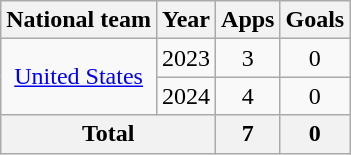<table class="wikitable" style="text-align:center">
<tr>
<th>National team</th>
<th>Year</th>
<th>Apps</th>
<th>Goals</th>
</tr>
<tr>
<td rowspan=2><a href='#'>United States</a></td>
<td>2023</td>
<td>3</td>
<td>0</td>
</tr>
<tr>
<td>2024</td>
<td>4</td>
<td>0</td>
</tr>
<tr>
<th colspan="2">Total</th>
<th>7</th>
<th>0</th>
</tr>
</table>
